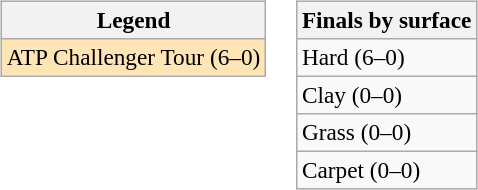<table>
<tr valign=top>
<td><br><table class=wikitable style=font-size:97%>
<tr>
<th>Legend</th>
</tr>
<tr bgcolor=moccasin>
<td>ATP Challenger Tour (6–0)</td>
</tr>
</table>
</td>
<td><br><table class=wikitable style=font-size:97%>
<tr>
<th>Finals by surface</th>
</tr>
<tr>
<td>Hard (6–0)</td>
</tr>
<tr>
<td>Clay (0–0)</td>
</tr>
<tr>
<td>Grass (0–0)</td>
</tr>
<tr>
<td>Carpet (0–0)</td>
</tr>
</table>
</td>
</tr>
</table>
